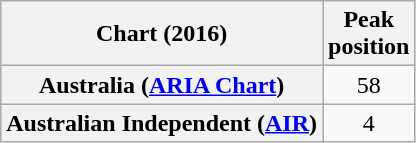<table class="wikitable plainrowheaders" style="text-align:center">
<tr>
<th scope="col">Chart (2016)</th>
<th scope="col">Peak<br>position</th>
</tr>
<tr>
<th scope="row">Australia (<a href='#'>ARIA Chart</a>)</th>
<td>58</td>
</tr>
<tr>
<th scope="row">Australian Independent (<a href='#'>AIR</a>)</th>
<td>4</td>
</tr>
</table>
